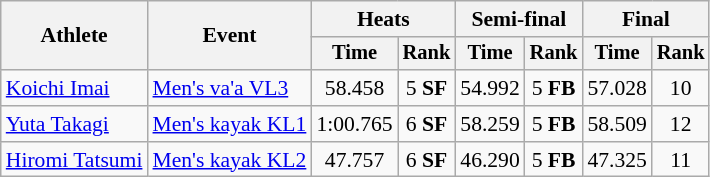<table class="wikitable" style="font-size:90%">
<tr>
<th rowspan=2>Athlete</th>
<th rowspan=2>Event</th>
<th colspan=2>Heats</th>
<th colspan=2>Semi-final</th>
<th colspan=2>Final</th>
</tr>
<tr style="font-size:95%">
<th>Time</th>
<th>Rank</th>
<th>Time</th>
<th>Rank</th>
<th>Time</th>
<th>Rank</th>
</tr>
<tr align=center>
<td align=left><a href='#'>Koichi Imai</a></td>
<td align=left><a href='#'>Men's va'a VL3</a></td>
<td>58.458</td>
<td>5 <strong>SF</strong></td>
<td>54.992</td>
<td>5 <strong>FB</strong></td>
<td>57.028</td>
<td>10</td>
</tr>
<tr align=center>
<td align=left><a href='#'>Yuta Takagi</a></td>
<td align=left><a href='#'>Men's kayak KL1</a></td>
<td>1:00.765</td>
<td>6 <strong>SF</strong></td>
<td>58.259</td>
<td>5 <strong>FB</strong></td>
<td>58.509</td>
<td>12</td>
</tr>
<tr align=center>
<td align=left><a href='#'>Hiromi Tatsumi</a></td>
<td align=left><a href='#'>Men's kayak KL2</a></td>
<td>47.757</td>
<td>6 <strong>SF</strong></td>
<td>46.290</td>
<td>5 <strong>FB</strong></td>
<td>47.325</td>
<td>11</td>
</tr>
</table>
